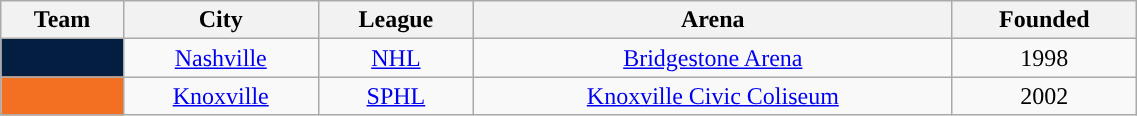<table class="wikitable sortable" width="60%">
<tr>
<th>Team</th>
<th>City</th>
<th>League</th>
<th>Arena</th>
<th>Founded</th>
</tr>
<tr align=center>
<td style="color:white; background:#041E42; "><strong><a href='#'></a></strong></td>
<td><a href='#'>Nashville</a></td>
<td><a href='#'>NHL</a></td>
<td><a href='#'>Bridgestone Arena</a></td>
<td>1998</td>
</tr>
<tr align=center>
<td style="color:white; background:#f36f21; "><strong><a href='#'></a></strong></td>
<td><a href='#'>Knoxville</a></td>
<td><a href='#'>SPHL</a></td>
<td><a href='#'>Knoxville Civic Coliseum</a></td>
<td>2002</td>
</tr>
</table>
